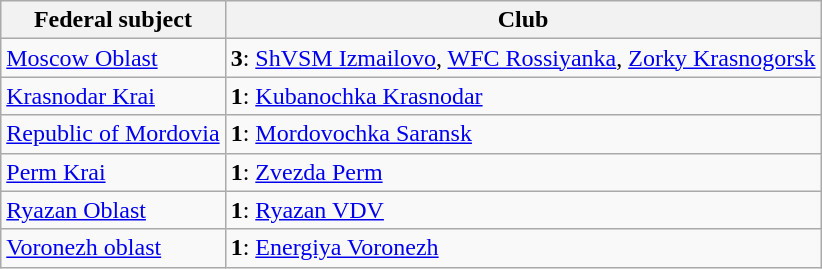<table class="wikitable">
<tr>
<th>Federal subject</th>
<th>Club</th>
</tr>
<tr>
<td> <a href='#'>Moscow Oblast</a></td>
<td><strong>3</strong>: <a href='#'>ShVSM Izmailovo</a>, <a href='#'>WFC Rossiyanka</a>, <a href='#'>Zorky Krasnogorsk</a></td>
</tr>
<tr>
<td> <a href='#'>Krasnodar Krai</a></td>
<td><strong>1</strong>: <a href='#'>Kubanochka Krasnodar</a></td>
</tr>
<tr>
<td> <a href='#'>Republic of Mordovia</a></td>
<td><strong>1</strong>: <a href='#'>Mordovochka Saransk</a></td>
</tr>
<tr>
<td> <a href='#'>Perm Krai</a></td>
<td><strong>1</strong>: <a href='#'>Zvezda Perm</a></td>
</tr>
<tr>
<td> <a href='#'>Ryazan Oblast</a></td>
<td><strong>1</strong>: <a href='#'>Ryazan VDV</a></td>
</tr>
<tr>
<td> <a href='#'>Voronezh oblast</a></td>
<td><strong>1</strong>: <a href='#'>Energiya Voronezh</a></td>
</tr>
</table>
